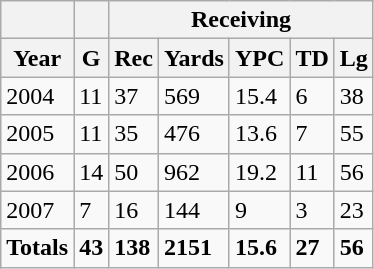<table class="wikitable">
<tr>
<th></th>
<th></th>
<th colspan="5">Receiving</th>
</tr>
<tr>
<th>Year</th>
<th>G</th>
<th>Rec</th>
<th>Yards</th>
<th>YPC</th>
<th>TD</th>
<th>Lg</th>
</tr>
<tr>
<td>2004</td>
<td>11</td>
<td>37</td>
<td>569</td>
<td>15.4</td>
<td>6</td>
<td>38</td>
</tr>
<tr>
<td>2005</td>
<td>11</td>
<td>35</td>
<td>476</td>
<td>13.6</td>
<td>7</td>
<td>55</td>
</tr>
<tr>
<td>2006</td>
<td>14</td>
<td>50</td>
<td>962</td>
<td>19.2</td>
<td>11</td>
<td>56</td>
</tr>
<tr>
<td>2007</td>
<td>7</td>
<td>16</td>
<td>144</td>
<td>9</td>
<td>3</td>
<td>23</td>
</tr>
<tr>
<td><strong>Totals</strong></td>
<td><strong>43</strong></td>
<td><strong>138</strong></td>
<td><strong>2151</strong></td>
<td><strong>15.6</strong></td>
<td><strong>27</strong></td>
<td><strong>56</strong></td>
</tr>
</table>
